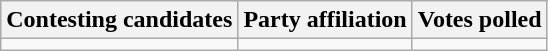<table class="wikitable sortable">
<tr>
<th>Contesting candidates</th>
<th>Party affiliation</th>
<th>Votes polled</th>
</tr>
<tr>
<td></td>
<td></td>
<td></td>
</tr>
</table>
